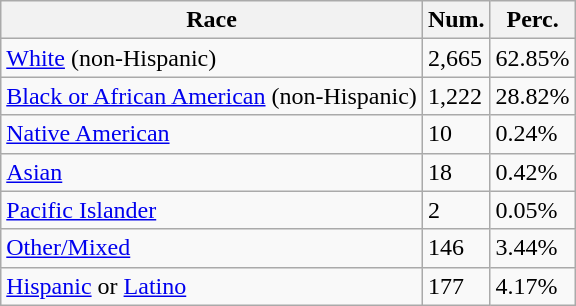<table class="wikitable">
<tr>
<th>Race</th>
<th>Num.</th>
<th>Perc.</th>
</tr>
<tr>
<td><a href='#'>White</a> (non-Hispanic)</td>
<td>2,665</td>
<td>62.85%</td>
</tr>
<tr>
<td><a href='#'>Black or African American</a> (non-Hispanic)</td>
<td>1,222</td>
<td>28.82%</td>
</tr>
<tr>
<td><a href='#'>Native American</a></td>
<td>10</td>
<td>0.24%</td>
</tr>
<tr>
<td><a href='#'>Asian</a></td>
<td>18</td>
<td>0.42%</td>
</tr>
<tr>
<td><a href='#'>Pacific Islander</a></td>
<td>2</td>
<td>0.05%</td>
</tr>
<tr>
<td><a href='#'>Other/Mixed</a></td>
<td>146</td>
<td>3.44%</td>
</tr>
<tr>
<td><a href='#'>Hispanic</a> or <a href='#'>Latino</a></td>
<td>177</td>
<td>4.17%</td>
</tr>
</table>
